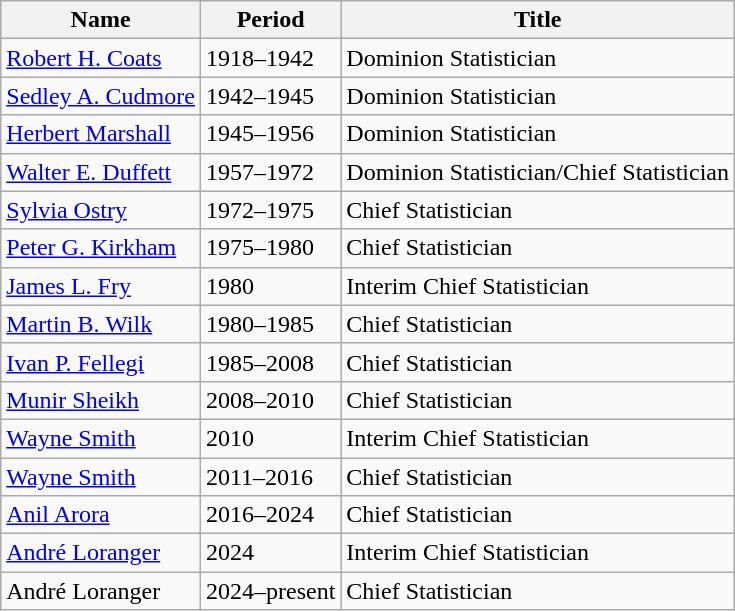<table class="wikitable">
<tr>
<th>Name</th>
<th>Period</th>
<th>Title</th>
</tr>
<tr>
<td><a href='#'>Robert H. Coats</a></td>
<td>1918–1942</td>
<td>Dominion Statistician</td>
</tr>
<tr>
<td><a href='#'>Sedley A. Cudmore</a></td>
<td>1942–1945</td>
<td>Dominion Statistician</td>
</tr>
<tr>
<td><a href='#'>Herbert Marshall</a></td>
<td>1945–1956</td>
<td>Dominion Statistician</td>
</tr>
<tr>
<td><a href='#'>Walter E. Duffett</a></td>
<td>1957–1972</td>
<td>Dominion Statistician/Chief Statistician</td>
</tr>
<tr>
<td><a href='#'>Sylvia Ostry</a></td>
<td>1972–1975</td>
<td>Chief Statistician</td>
</tr>
<tr>
<td><a href='#'>Peter G. Kirkham</a></td>
<td>1975–1980</td>
<td>Chief Statistician</td>
</tr>
<tr>
<td><a href='#'>James L. Fry</a></td>
<td>1980</td>
<td>Interim Chief Statistician</td>
</tr>
<tr>
<td><a href='#'>Martin B. Wilk</a></td>
<td>1980–1985</td>
<td>Chief Statistician</td>
</tr>
<tr>
<td><a href='#'>Ivan P. Fellegi</a></td>
<td>1985–2008</td>
<td>Chief Statistician</td>
</tr>
<tr>
<td><a href='#'>Munir Sheikh</a></td>
<td>2008–2010</td>
<td>Chief Statistician</td>
</tr>
<tr>
<td><a href='#'>Wayne Smith</a></td>
<td>2010</td>
<td>Interim Chief Statistician</td>
</tr>
<tr>
<td><a href='#'>Wayne Smith</a></td>
<td>2011–2016</td>
<td>Chief Statistician</td>
</tr>
<tr>
<td><a href='#'>Anil Arora</a></td>
<td>2016–2024</td>
<td>Chief Statistician</td>
</tr>
<tr>
<td><a href='#'>André Loranger</a></td>
<td>2024</td>
<td>Interim Chief Statistician</td>
</tr>
<tr>
<td>André Loranger</td>
<td>2024–present</td>
<td>Chief Statistician</td>
</tr>
</table>
